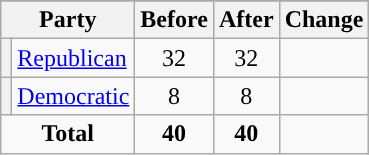<table class="wikitable" style="text-align:center;">
<tr>
</tr>
<tr>
<th colspan=2>Party</th>
<th>Before</th>
<th>After</th>
<th>Change</th>
</tr>
<tr>
<th style="background-color:"></th>
<td style="text-align:left;"><a href='#'>Republican</a></td>
<td>32</td>
<td>32</td>
<td></td>
</tr>
<tr>
<th style="background-color:"></th>
<td style="text-align:left;"><a href='#'>Democratic</a></td>
<td>8</td>
<td>8</td>
<td></td>
</tr>
<tr>
<td colspan=2><strong>Total</strong></td>
<td><strong>40</strong></td>
<td><strong>40</strong></td>
<td></td>
</tr>
</table>
